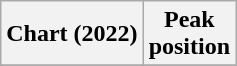<table class="wikitable plainrowheaders" style="text-align:center">
<tr>
<th scope="col">Chart (2022)</th>
<th scope="col">Peak<br>position</th>
</tr>
<tr>
</tr>
</table>
